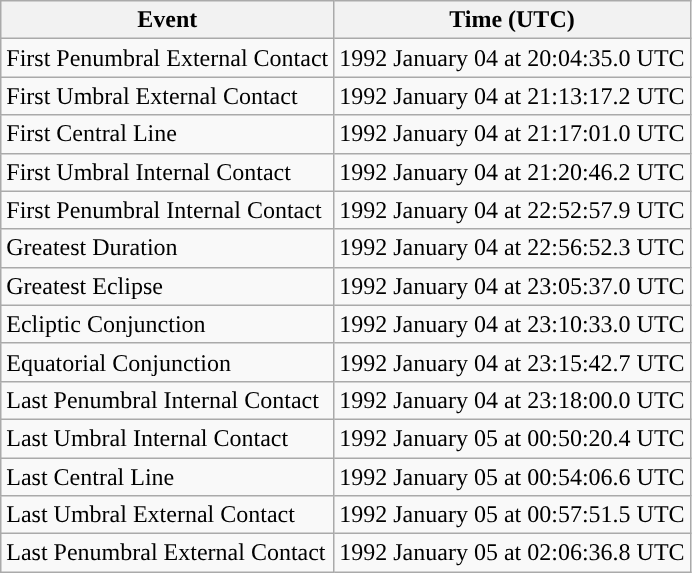<table class="wikitable">
<tr>
<th>Event</th>
<th>Time (UTC)</th>
</tr>
<tr>
<td>First Penumbral External Contact</td>
<td>1992 January 04 at 20:04:35.0 UTC</td>
</tr>
<tr>
<td>First Umbral External Contact</td>
<td>1992 January 04 at 21:13:17.2 UTC</td>
</tr>
<tr>
<td>First Central Line</td>
<td>1992 January 04 at 21:17:01.0 UTC</td>
</tr>
<tr>
<td>First Umbral Internal Contact</td>
<td>1992 January 04 at 21:20:46.2 UTC</td>
</tr>
<tr>
<td>First Penumbral Internal Contact</td>
<td>1992 January 04 at 22:52:57.9 UTC</td>
</tr>
<tr>
<td>Greatest Duration</td>
<td>1992 January 04 at 22:56:52.3 UTC</td>
</tr>
<tr>
<td>Greatest Eclipse</td>
<td>1992 January 04 at 23:05:37.0 UTC</td>
</tr>
<tr>
<td>Ecliptic Conjunction</td>
<td>1992 January 04 at 23:10:33.0 UTC</td>
</tr>
<tr>
<td>Equatorial Conjunction</td>
<td>1992 January 04 at 23:15:42.7 UTC</td>
</tr>
<tr>
<td>Last Penumbral Internal Contact</td>
<td>1992 January 04 at 23:18:00.0 UTC</td>
</tr>
<tr>
<td>Last Umbral Internal Contact</td>
<td>1992 January 05 at 00:50:20.4 UTC</td>
</tr>
<tr>
<td>Last Central Line</td>
<td>1992 January 05 at 00:54:06.6 UTC</td>
</tr>
<tr>
<td>Last Umbral External Contact</td>
<td>1992 January 05 at 00:57:51.5 UTC</td>
</tr>
<tr>
<td>Last Penumbral External Contact</td>
<td>1992 January 05 at 02:06:36.8 UTC</td>
</tr>
</table>
